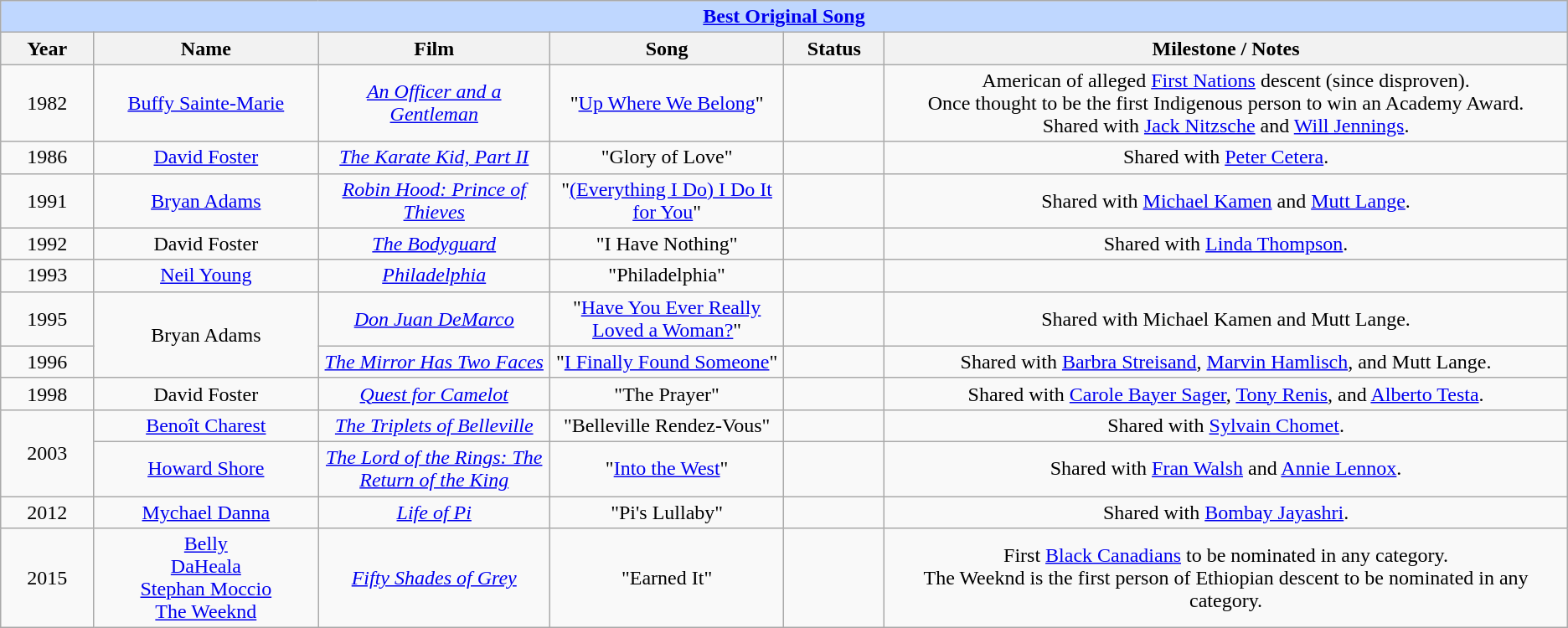<table class="wikitable" style="text-align: center">
<tr style="background:#bfd7ff;">
<td colspan="6" style="text-align:center;"><strong><a href='#'>Best Original Song</a></strong></td>
</tr>
<tr style="background:#ebf5ff;">
<th style="width:075px;">Year</th>
<th style="width:200px;">Name</th>
<th style="width:200px;">Film</th>
<th style="width:200px;">Song</th>
<th style="width:080px;">Status</th>
<th style="width:650px;">Milestone / Notes</th>
</tr>
<tr>
<td>1982</td>
<td><a href='#'>Buffy Sainte-Marie</a></td>
<td><em><a href='#'>An Officer and a Gentleman</a></em></td>
<td>"<a href='#'>Up Where We Belong</a>"</td>
<td></td>
<td>American of alleged <a href='#'>First Nations</a> descent (since disproven).<br>Once thought to be the first Indigenous person to win an Academy Award.<br>Shared with <a href='#'>Jack Nitzsche</a> and <a href='#'>Will Jennings</a>.</td>
</tr>
<tr>
<td>1986</td>
<td><a href='#'>David Foster</a></td>
<td><em><a href='#'>The Karate Kid, Part II</a></em></td>
<td>"Glory of Love"</td>
<td></td>
<td>Shared with <a href='#'>Peter Cetera</a>.</td>
</tr>
<tr>
<td>1991</td>
<td><a href='#'>Bryan Adams</a></td>
<td><em><a href='#'>Robin Hood: Prince of Thieves</a></em></td>
<td>"<a href='#'>(Everything I Do) I Do It for You</a>"</td>
<td></td>
<td>Shared with <a href='#'>Michael Kamen</a> and <a href='#'>Mutt Lange</a>.</td>
</tr>
<tr>
<td>1992</td>
<td>David Foster</td>
<td><em><a href='#'>The Bodyguard</a></em></td>
<td>"I Have Nothing"</td>
<td></td>
<td>Shared with <a href='#'>Linda Thompson</a>.</td>
</tr>
<tr>
<td>1993</td>
<td><a href='#'>Neil Young</a></td>
<td><em><a href='#'>Philadelphia</a></em></td>
<td>"Philadelphia"</td>
<td></td>
<td></td>
</tr>
<tr>
<td>1995</td>
<td rowspan="2">Bryan Adams</td>
<td><em><a href='#'>Don Juan DeMarco</a></em></td>
<td>"<a href='#'>Have You Ever Really Loved a Woman?</a>"</td>
<td></td>
<td>Shared with Michael Kamen and Mutt Lange.</td>
</tr>
<tr>
<td>1996</td>
<td><em><a href='#'>The Mirror Has Two Faces</a></em></td>
<td>"<a href='#'>I Finally Found Someone</a>"</td>
<td></td>
<td>Shared with <a href='#'>Barbra Streisand</a>, <a href='#'>Marvin Hamlisch</a>, and Mutt Lange.</td>
</tr>
<tr>
<td>1998</td>
<td>David Foster</td>
<td><em><a href='#'>Quest for Camelot</a></em></td>
<td>"The Prayer"</td>
<td></td>
<td>Shared with <a href='#'>Carole Bayer Sager</a>, <a href='#'>Tony Renis</a>, and <a href='#'>Alberto Testa</a>.</td>
</tr>
<tr>
<td rowspan="2">2003</td>
<td><a href='#'>Benoît Charest</a></td>
<td><em><a href='#'>The Triplets of Belleville</a></em></td>
<td>"Belleville Rendez-Vous"</td>
<td></td>
<td>Shared with <a href='#'>Sylvain Chomet</a>.</td>
</tr>
<tr>
<td><a href='#'>Howard Shore</a></td>
<td><em><a href='#'>The Lord of the Rings: The Return of the King</a></em></td>
<td>"<a href='#'>Into the West</a>"</td>
<td></td>
<td>Shared with <a href='#'>Fran Walsh</a> and <a href='#'>Annie Lennox</a>.</td>
</tr>
<tr>
<td>2012</td>
<td><a href='#'>Mychael Danna</a></td>
<td><em><a href='#'>Life of Pi</a></em></td>
<td>"Pi's Lullaby"</td>
<td></td>
<td>Shared with <a href='#'>Bombay Jayashri</a>.</td>
</tr>
<tr>
<td>2015</td>
<td><a href='#'>Belly</a><br><a href='#'>DaHeala</a><br><a href='#'>Stephan Moccio</a><br><a href='#'>The Weeknd</a></td>
<td><em><a href='#'>Fifty Shades of Grey</a></em></td>
<td>"Earned It"</td>
<td></td>
<td>First <a href='#'>Black Canadians</a> to be nominated in any category. <br>The Weeknd is the first person of Ethiopian descent to be nominated in any category.</td>
</tr>
</table>
